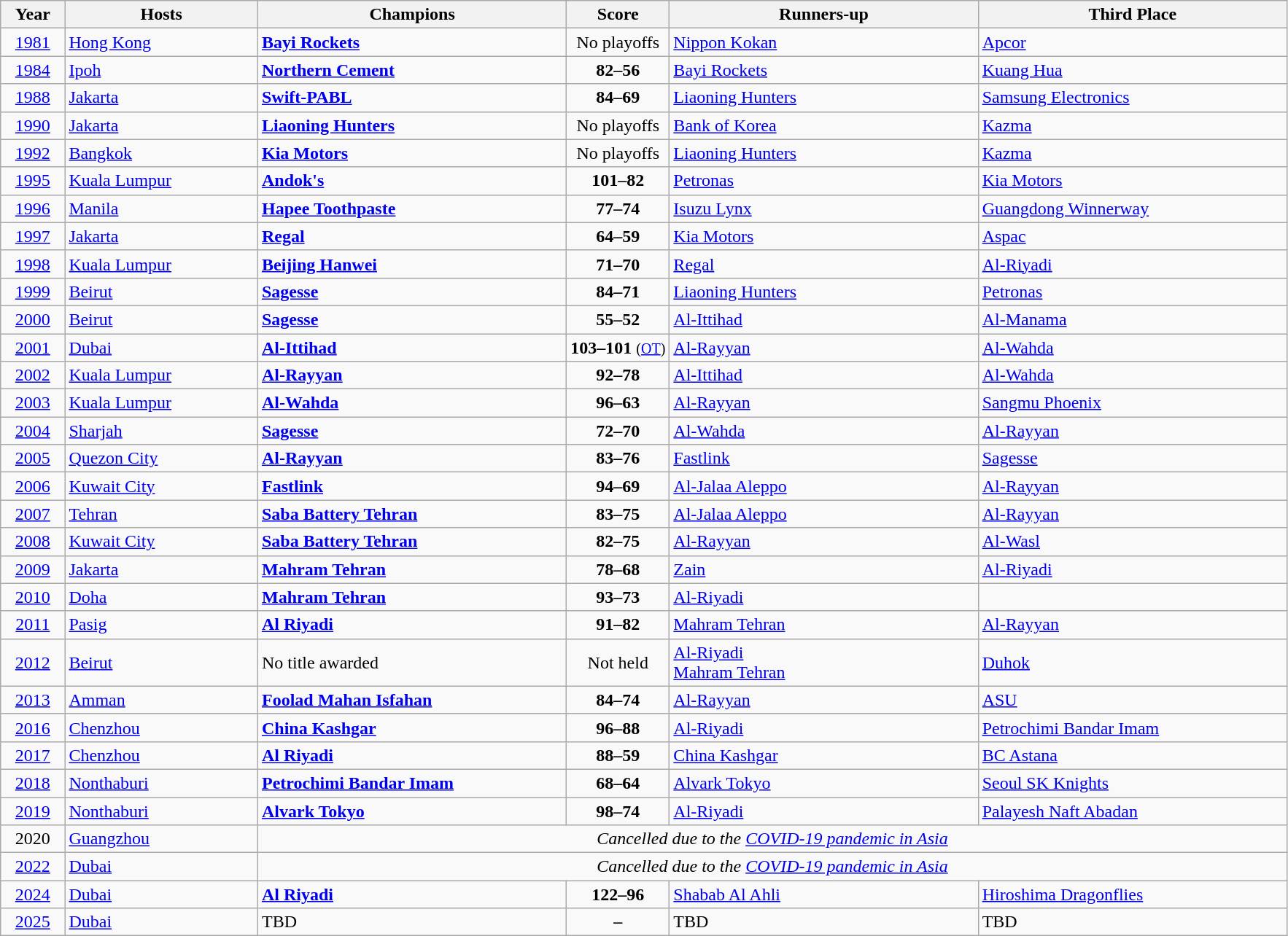<table class="wikitable">
<tr>
<th width=5%>Year</th>
<th width=15%>Hosts</th>
<th width=24%>Champions</th>
<th width=8%>Score</th>
<th width=24%>Runners-up</th>
<th width=24%>Third Place</th>
</tr>
<tr>
<td align=center><a href='#'>1981</a></td>
<td> <a href='#'>Hong Kong</a></td>
<td> <strong><a href='#'>Bayi Rockets</a></strong></td>
<td align=center>No playoffs</td>
<td> <a href='#'>Nippon Kokan</a></td>
<td> <a href='#'>Apcor</a></td>
</tr>
<tr>
<td align=center><a href='#'>1984</a></td>
<td> <a href='#'>Ipoh</a></td>
<td> <strong><a href='#'>Northern Cement</a></strong></td>
<td align=center><strong>82–56</strong></td>
<td> <a href='#'>Bayi Rockets</a></td>
<td> <a href='#'>Kuang Hua</a></td>
</tr>
<tr>
<td align=center><a href='#'>1988</a></td>
<td> <a href='#'>Jakarta</a></td>
<td> <strong><a href='#'>Swift-PABL</a></strong></td>
<td align=center><strong>84–69</strong></td>
<td> <a href='#'>Liaoning Hunters</a></td>
<td> <a href='#'>Samsung Electronics</a></td>
</tr>
<tr>
<td align=center><a href='#'>1990</a></td>
<td> <a href='#'>Jakarta</a></td>
<td> <strong><a href='#'>Liaoning Hunters</a></strong></td>
<td align=center>No playoffs</td>
<td> <a href='#'>Bank of Korea</a></td>
<td> <a href='#'>Kazma</a></td>
</tr>
<tr>
<td align=center><a href='#'>1992</a></td>
<td> <a href='#'>Bangkok</a></td>
<td> <strong><a href='#'>Kia Motors</a></strong></td>
<td align=center>No playoffs</td>
<td> <a href='#'>Liaoning Hunters</a></td>
<td> <a href='#'>Kazma</a></td>
</tr>
<tr>
<td align=center><a href='#'>1995</a></td>
<td> <a href='#'>Kuala Lumpur</a></td>
<td> <strong><a href='#'>Andok's</a></strong></td>
<td align=center><strong>101–82</strong></td>
<td> <a href='#'>Petronas</a></td>
<td> <a href='#'>Kia Motors</a></td>
</tr>
<tr>
<td align=center><a href='#'>1996</a></td>
<td> <a href='#'>Manila</a></td>
<td> <strong><a href='#'>Hapee Toothpaste</a></strong></td>
<td align=center><strong>77–74</strong></td>
<td> <a href='#'>Isuzu Lynx</a></td>
<td> <a href='#'>Guangdong Winnerway</a></td>
</tr>
<tr>
<td align=center><a href='#'>1997</a></td>
<td> <a href='#'>Jakarta</a></td>
<td> <strong><a href='#'>Regal</a></strong></td>
<td align=center><strong>64–59</strong></td>
<td> <a href='#'>Kia Motors</a></td>
<td> <a href='#'>Aspac</a></td>
</tr>
<tr>
<td align=center><a href='#'>1998</a></td>
<td> <a href='#'>Kuala Lumpur</a></td>
<td> <strong><a href='#'>Beijing Hanwei</a></strong></td>
<td align=center><strong>71–70</strong></td>
<td> <a href='#'>Regal</a></td>
<td> <a href='#'>Al-Riyadi</a></td>
</tr>
<tr>
<td align=center><a href='#'>1999</a></td>
<td> <a href='#'>Beirut</a></td>
<td> <strong><a href='#'>Sagesse</a></strong></td>
<td align=center><strong>84–71</strong></td>
<td> <a href='#'>Liaoning Hunters</a></td>
<td> <a href='#'>Petronas</a></td>
</tr>
<tr>
<td align=center><a href='#'>2000</a></td>
<td> <a href='#'>Beirut</a></td>
<td> <strong><a href='#'>Sagesse</a></strong></td>
<td align=center><strong>55–52</strong></td>
<td> <a href='#'>Al-Ittihad</a></td>
<td> <a href='#'>Al-Manama</a></td>
</tr>
<tr>
<td align=center><a href='#'>2001</a></td>
<td> <a href='#'>Dubai</a></td>
<td> <strong><a href='#'>Al-Ittihad</a></strong></td>
<td align=center><strong>103–101</strong> <small>(<a href='#'>OT</a>)</small></td>
<td> <a href='#'>Al-Rayyan</a></td>
<td> <a href='#'>Al-Wahda</a></td>
</tr>
<tr>
<td align=center><a href='#'>2002</a></td>
<td> <a href='#'>Kuala Lumpur</a></td>
<td> <strong><a href='#'>Al-Rayyan</a></strong></td>
<td align=center><strong>92–78</strong></td>
<td> <a href='#'>Al-Ittihad</a></td>
<td> <a href='#'>Al-Wahda</a></td>
</tr>
<tr>
<td align=center><a href='#'>2003</a></td>
<td> <a href='#'>Kuala Lumpur</a></td>
<td> <strong><a href='#'>Al-Wahda</a></strong></td>
<td align=center><strong>96–63</strong></td>
<td> <a href='#'>Al-Rayyan</a></td>
<td> <a href='#'>Sangmu Phoenix</a></td>
</tr>
<tr>
<td align=center><a href='#'>2004</a></td>
<td> <a href='#'>Sharjah</a></td>
<td> <strong><a href='#'>Sagesse</a></strong></td>
<td align=center><strong>72–70</strong></td>
<td> <a href='#'>Al-Wahda</a></td>
<td> <a href='#'>Al-Rayyan</a></td>
</tr>
<tr>
<td align=center><a href='#'>2005</a></td>
<td> <a href='#'>Quezon City</a></td>
<td> <strong><a href='#'>Al-Rayyan</a></strong></td>
<td align=center><strong>83–76</strong></td>
<td> <a href='#'>Fastlink</a></td>
<td> <a href='#'>Sagesse</a></td>
</tr>
<tr>
<td align=center><a href='#'>2006</a></td>
<td> <a href='#'>Kuwait City</a></td>
<td> <strong><a href='#'>Fastlink</a></strong></td>
<td align=center><strong>94–69</strong></td>
<td> <a href='#'>Al-Jalaa Aleppo</a></td>
<td> <a href='#'>Al-Rayyan</a></td>
</tr>
<tr>
<td align=center><a href='#'>2007</a></td>
<td> <a href='#'>Tehran</a></td>
<td><strong> <a href='#'>Saba Battery Tehran</a></strong></td>
<td align=center><strong>83–75</strong></td>
<td> <a href='#'>Al-Jalaa Aleppo</a></td>
<td> <a href='#'>Al-Rayyan</a></td>
</tr>
<tr>
<td align=center><a href='#'>2008</a></td>
<td> <a href='#'>Kuwait City</a></td>
<td><strong> <a href='#'>Saba Battery Tehran</a></strong></td>
<td align=center><strong>82–75</strong></td>
<td> <a href='#'>Al-Rayyan</a></td>
<td> <a href='#'>Al-Wasl</a></td>
</tr>
<tr>
<td align=center><a href='#'>2009</a></td>
<td> <a href='#'>Jakarta</a></td>
<td><strong> <a href='#'>Mahram Tehran</a></strong></td>
<td align=center><strong>78–68</strong></td>
<td> <a href='#'>Zain</a></td>
<td> <a href='#'>Al-Riyadi</a></td>
</tr>
<tr>
<td align=center><a href='#'>2010</a></td>
<td> <a href='#'>Doha</a></td>
<td><strong> <a href='#'>Mahram Tehran</a></strong></td>
<td align=center><strong>93–73</strong></td>
<td> <a href='#'>Al-Riyadi</a></td>
</tr>
<tr>
<td align=center><a href='#'>2011</a></td>
<td> <a href='#'>Pasig</a></td>
<td><strong> <a href='#'>Al Riyadi</a></strong></td>
<td align=center><strong>91–82</strong></td>
<td> <a href='#'>Mahram Tehran</a></td>
<td> <a href='#'>Al-Rayyan</a></td>
</tr>
<tr>
<td align=center><a href='#'>2012</a></td>
<td> <a href='#'>Beirut</a></td>
<td>No title awarded</td>
<td align=center>Not held</td>
<td> <a href='#'>Al-Riyadi</a> <br>  <a href='#'>Mahram Tehran</a></td>
<td> <a href='#'>Duhok</a></td>
</tr>
<tr>
<td align=center><a href='#'>2013</a></td>
<td> <a href='#'>Amman</a></td>
<td><strong> <a href='#'>Foolad Mahan Isfahan</a></strong></td>
<td align=center><strong>84–74</strong></td>
<td> <a href='#'>Al-Rayyan</a></td>
<td> <a href='#'>ASU</a></td>
</tr>
<tr>
<td align=center><a href='#'>2016</a></td>
<td>  <a href='#'>Chenzhou</a></td>
<td><strong> <a href='#'>China Kashgar</a></strong></td>
<td align=center><strong>96–88</strong></td>
<td> <a href='#'>Al-Riyadi</a></td>
<td> <a href='#'>Petrochimi Bandar Imam</a></td>
</tr>
<tr>
<td align=center><a href='#'>2017</a></td>
<td> <a href='#'>Chenzhou</a></td>
<td><strong> <a href='#'>Al Riyadi</a></strong></td>
<td align=center><strong>88–59</strong></td>
<td> <a href='#'>China Kashgar</a></td>
<td> <a href='#'>BC Astana</a></td>
</tr>
<tr>
<td align=center><a href='#'>2018</a></td>
<td> <a href='#'>Nonthaburi</a></td>
<td> <strong><a href='#'>Petrochimi Bandar Imam</a></strong></td>
<td align=center><strong>68–64</strong></td>
<td> <a href='#'>Alvark Tokyo</a></td>
<td> <a href='#'>Seoul SK Knights</a></td>
</tr>
<tr>
<td align=center><a href='#'>2019</a></td>
<td> <a href='#'>Nonthaburi</a></td>
<td> <strong><a href='#'>Alvark Tokyo</a></strong></td>
<td align=center><strong>98–74</strong></td>
<td> <a href='#'>Al-Riyadi</a></td>
<td> <a href='#'>Palayesh Naft Abadan</a></td>
</tr>
<tr>
<td align=center>2020</td>
<td> <a href='#'>Guangzhou</a></td>
<td colspan="4" align=center><em>Cancelled due to the <a href='#'>COVID-19 pandemic in Asia</a></em></td>
</tr>
<tr>
<td align=center><a href='#'>2022</a></td>
<td> <a href='#'>Dubai</a></td>
<td colspan="4" align=center><em>Cancelled due to the <a href='#'>COVID-19 pandemic in Asia</a></em></td>
</tr>
<tr>
<td align=center><a href='#'>2024</a></td>
<td> <a href='#'>Dubai</a></td>
<td> <strong><a href='#'>Al Riyadi</a></strong></td>
<td align=center><strong>122–96</strong></td>
<td> <a href='#'>Shabab Al Ahli</a></td>
<td> <a href='#'>Hiroshima Dragonflies</a></td>
</tr>
<tr>
<td align=center><a href='#'>2025</a></td>
<td> <a href='#'>Dubai</a></td>
<td> TBD</td>
<td align=center><strong>–</strong></td>
<td> TBD</td>
<td> TBD</td>
</tr>
</table>
